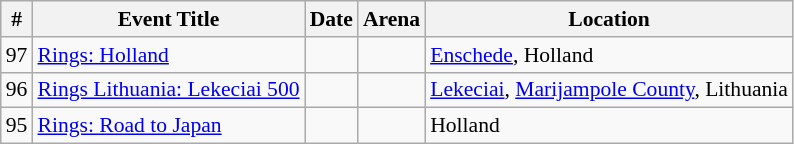<table class="sortable wikitable succession-box" style="font-size:90%;">
<tr>
<th scope="col">#</th>
<th scope="col">Event Title</th>
<th scope="col">Date</th>
<th scope="col">Arena</th>
<th scope="col">Location</th>
</tr>
<tr>
<td align=center>97</td>
<td><a href='#'>Rings: Holland</a></td>
<td></td>
<td></td>
<td><a href='#'>Enschede</a>, Holland</td>
</tr>
<tr>
<td align=center>96</td>
<td><a href='#'>Rings Lithuania: Lekeciai 500</a></td>
<td></td>
<td></td>
<td><a href='#'>Lekeciai</a>, <a href='#'>Marijampole County</a>, Lithuania</td>
</tr>
<tr>
<td align=center>95</td>
<td><a href='#'>Rings: Road to Japan</a></td>
<td></td>
<td></td>
<td>Holland</td>
</tr>
</table>
